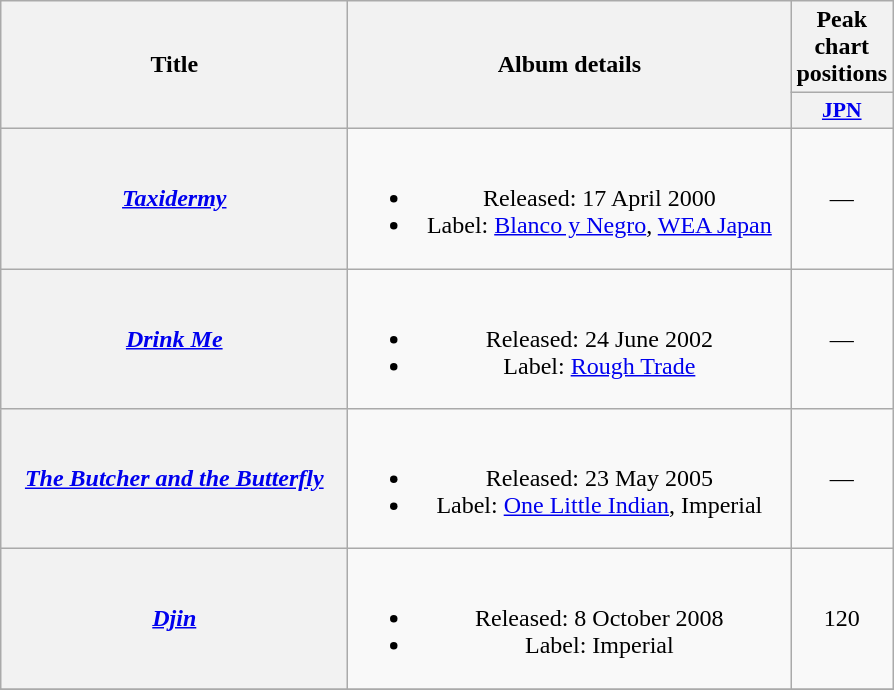<table class="wikitable plainrowheaders" style="text-align:center;">
<tr>
<th scope="col" rowspan="2" style="width:14em;">Title</th>
<th scope="col" rowspan="2" style="width:18em;">Album details</th>
<th scope="col" colspan="1">Peak chart positions</th>
</tr>
<tr>
<th scope="col" style="width:3em;font-size:90%;"><a href='#'>JPN</a><br></th>
</tr>
<tr>
<th scope="row"><em><a href='#'>Taxidermy</a></em></th>
<td><br><ul><li>Released: 17 April 2000</li><li>Label: <a href='#'>Blanco y Negro</a>, <a href='#'>WEA Japan</a></li></ul></td>
<td>—</td>
</tr>
<tr>
<th scope="row"><em><a href='#'>Drink Me</a></em></th>
<td><br><ul><li>Released: 24 June 2002</li><li>Label: <a href='#'>Rough Trade</a></li></ul></td>
<td>—</td>
</tr>
<tr>
<th scope="row"><em><a href='#'>The Butcher and the Butterfly</a></em></th>
<td><br><ul><li>Released: 23 May 2005</li><li>Label: <a href='#'>One Little Indian</a>, Imperial</li></ul></td>
<td>—</td>
</tr>
<tr>
<th scope="row"><em><a href='#'>Djin</a></em></th>
<td><br><ul><li>Released: 8 October 2008</li><li>Label: Imperial</li></ul></td>
<td>120</td>
</tr>
<tr>
</tr>
</table>
